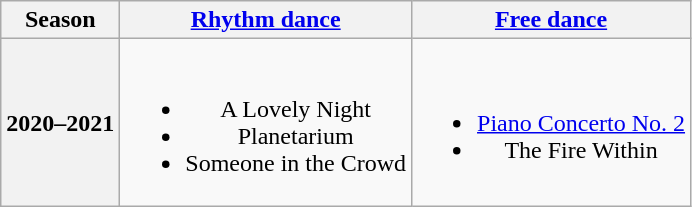<table class=wikitable style=text-align:center>
<tr>
<th>Season</th>
<th><a href='#'>Rhythm dance</a></th>
<th><a href='#'>Free dance</a></th>
</tr>
<tr>
<th>2020–2021 <br> </th>
<td><br><ul><li> A Lovely Night</li><li> Planetarium</li><li> Someone in the Crowd <br></li></ul></td>
<td><br><ul><li><a href='#'>Piano Concerto No. 2</a> <br></li><li>The Fire Within <br></li></ul></td>
</tr>
</table>
